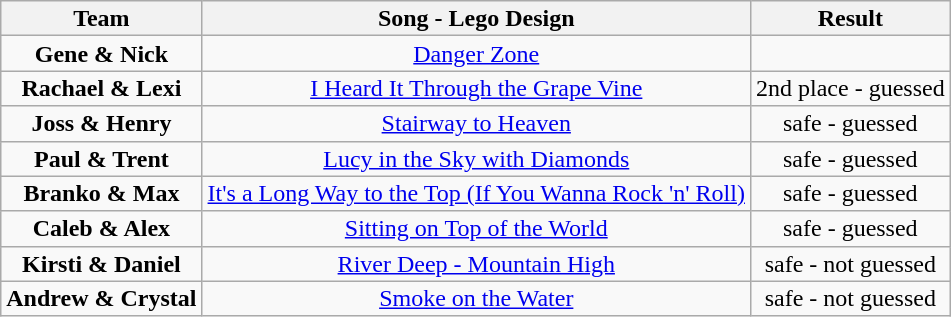<table class="wikitable plainrowheaders" style="text-align: center; line-height:16px;">
<tr>
<th scope="col">Team</th>
<th scope="col">Song - Lego Design</th>
<th scope="col">Result</th>
</tr>
<tr>
<td><strong>Gene & Nick</strong></td>
<td><a href='#'>Danger Zone</a></td>
<td></td>
</tr>
<tr>
<td><strong>Rachael & Lexi</strong></td>
<td><a href='#'>I Heard It Through the Grape Vine</a></td>
<td>2nd place - guessed</td>
</tr>
<tr>
<td><strong>Joss & Henry</strong></td>
<td><a href='#'>Stairway to Heaven</a></td>
<td>safe - guessed</td>
</tr>
<tr>
<td><strong>Paul & Trent</strong></td>
<td><a href='#'>Lucy in the Sky with Diamonds</a></td>
<td>safe - guessed</td>
</tr>
<tr>
<td><strong>Branko & Max</strong></td>
<td><a href='#'>It's a Long Way to the Top (If You Wanna Rock 'n' Roll)</a></td>
<td>safe - guessed</td>
</tr>
<tr>
<td><strong>Caleb & Alex</strong></td>
<td><a href='#'>Sitting on Top of the World</a></td>
<td>safe - guessed</td>
</tr>
<tr>
<td><strong>Kirsti & Daniel</strong></td>
<td><a href='#'>River Deep - Mountain High</a></td>
<td>safe - not guessed</td>
</tr>
<tr>
<td><strong>Andrew & Crystal</strong></td>
<td><a href='#'>Smoke on the Water</a></td>
<td>safe - not guessed</td>
</tr>
</table>
